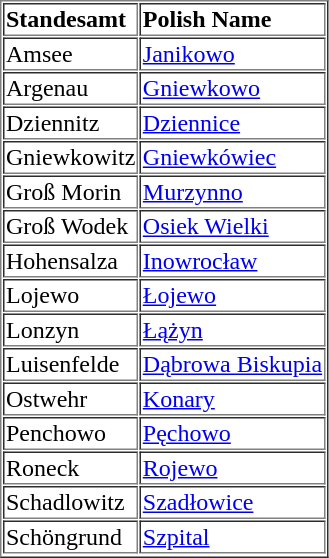<table border=1 cellspacing=1>
<tr>
<td><strong>Standesamt</strong></td>
<td><strong>Polish Name</strong></td>
</tr>
<tr>
<td>Amsee</td>
<td><a href='#'>Janikowo</a></td>
</tr>
<tr>
<td>Argenau</td>
<td><a href='#'>Gniewkowo</a></td>
</tr>
<tr>
<td>Dziennitz</td>
<td><a href='#'>Dziennice</a></td>
</tr>
<tr>
<td>Gniewkowitz</td>
<td><a href='#'>Gniewkówiec</a></td>
</tr>
<tr>
<td>Groß Morin</td>
<td><a href='#'>Murzynno</a></td>
</tr>
<tr>
<td>Groß Wodek</td>
<td><a href='#'>Osiek Wielki</a></td>
</tr>
<tr>
<td>Hohensalza</td>
<td><a href='#'>Inowrocław</a></td>
</tr>
<tr>
<td>Lojewo</td>
<td><a href='#'>Łojewo</a></td>
</tr>
<tr>
<td>Lonzyn</td>
<td><a href='#'>Łążyn</a></td>
</tr>
<tr>
<td>Luisenfelde</td>
<td><a href='#'>Dąbrowa Biskupia</a></td>
</tr>
<tr>
<td>Ostwehr</td>
<td><a href='#'>Konary</a></td>
</tr>
<tr>
<td>Penchowo</td>
<td><a href='#'>Pęchowo</a></td>
</tr>
<tr>
<td>Roneck</td>
<td><a href='#'>Rojewo</a></td>
</tr>
<tr>
<td>Schadlowitz</td>
<td><a href='#'>Szadłowice</a></td>
</tr>
<tr>
<td>Schöngrund</td>
<td><a href='#'>Szpital</a></td>
</tr>
<tr>
</tr>
</table>
